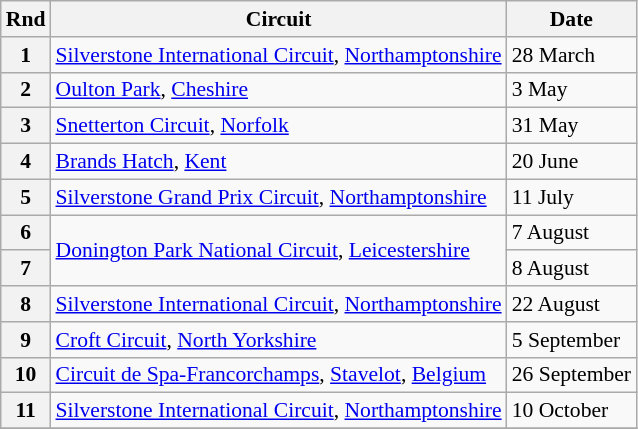<table class="wikitable" style="font-size: 90%;">
<tr>
<th>Rnd</th>
<th>Circuit</th>
<th>Date</th>
</tr>
<tr>
<th>1</th>
<td><a href='#'>Silverstone International Circuit</a>, <a href='#'>Northamptonshire</a></td>
<td>28 March</td>
</tr>
<tr>
<th>2</th>
<td><a href='#'>Oulton Park</a>, <a href='#'>Cheshire</a></td>
<td>3 May</td>
</tr>
<tr>
<th>3</th>
<td><a href='#'>Snetterton Circuit</a>, <a href='#'>Norfolk</a></td>
<td>31 May</td>
</tr>
<tr>
<th>4</th>
<td><a href='#'>Brands Hatch</a>, <a href='#'>Kent</a></td>
<td>20 June</td>
</tr>
<tr>
<th>5</th>
<td><a href='#'>Silverstone Grand Prix Circuit</a>, <a href='#'>Northamptonshire</a></td>
<td>11 July</td>
</tr>
<tr>
<th>6</th>
<td rowspan=2><a href='#'>Donington Park National Circuit</a>, <a href='#'>Leicestershire</a></td>
<td>7 August</td>
</tr>
<tr>
<th>7</th>
<td>8 August</td>
</tr>
<tr>
<th>8</th>
<td><a href='#'>Silverstone International Circuit</a>, <a href='#'>Northamptonshire</a></td>
<td>22 August</td>
</tr>
<tr>
<th>9</th>
<td><a href='#'>Croft Circuit</a>, <a href='#'>North Yorkshire</a></td>
<td>5 September</td>
</tr>
<tr>
<th>10</th>
<td><a href='#'>Circuit de Spa-Francorchamps</a>, <a href='#'>Stavelot</a>, <a href='#'>Belgium</a></td>
<td>26 September</td>
</tr>
<tr>
<th>11</th>
<td><a href='#'>Silverstone International Circuit</a>, <a href='#'>Northamptonshire</a></td>
<td>10 October</td>
</tr>
<tr>
</tr>
</table>
